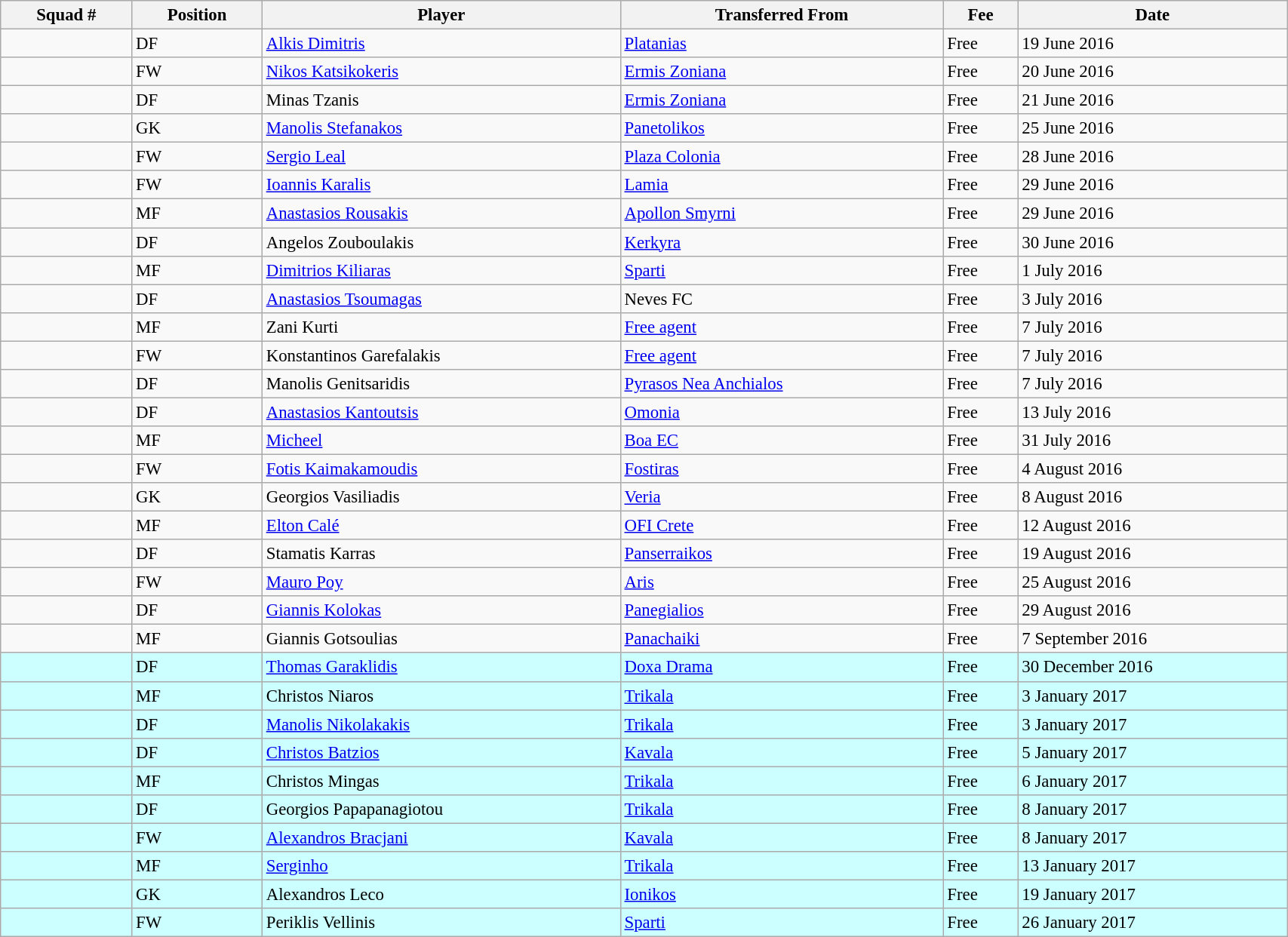<table class="wikitable sortable" style="width:90%; text-align:center; font-size:95%; text-align:left;">
<tr>
<th><strong>Squad #</strong></th>
<th><strong>Position</strong></th>
<th><strong>Player</strong></th>
<th><strong>Transferred From</strong></th>
<th><strong>Fee</strong></th>
<th><strong>Date</strong></th>
</tr>
<tr>
<td></td>
<td>DF</td>
<td>  <a href='#'>Alkis Dimitris</a></td>
<td> <a href='#'>Platanias</a></td>
<td>Free</td>
<td>19 June 2016</td>
</tr>
<tr>
<td></td>
<td>FW</td>
<td> <a href='#'>Nikos Katsikokeris</a></td>
<td> <a href='#'>Ermis Zoniana</a></td>
<td>Free</td>
<td>20 June 2016</td>
</tr>
<tr>
<td></td>
<td>DF</td>
<td> Minas Tzanis</td>
<td> <a href='#'>Ermis Zoniana</a></td>
<td>Free</td>
<td>21 June 2016</td>
</tr>
<tr>
<td></td>
<td>GK</td>
<td> <a href='#'>Manolis Stefanakos</a></td>
<td> <a href='#'>Panetolikos</a></td>
<td>Free</td>
<td>25 June 2016</td>
</tr>
<tr>
<td></td>
<td>FW</td>
<td> <a href='#'>Sergio Leal</a></td>
<td> <a href='#'>Plaza Colonia</a></td>
<td>Free</td>
<td>28 June 2016</td>
</tr>
<tr>
<td></td>
<td>FW</td>
<td> <a href='#'>Ioannis Karalis</a></td>
<td> <a href='#'>Lamia</a></td>
<td>Free</td>
<td>29 June 2016</td>
</tr>
<tr>
<td></td>
<td>MF</td>
<td> <a href='#'>Anastasios Rousakis</a></td>
<td> <a href='#'>Apollon Smyrni</a></td>
<td>Free</td>
<td>29 June 2016</td>
</tr>
<tr>
<td></td>
<td>DF</td>
<td> Angelos Zouboulakis</td>
<td> <a href='#'>Kerkyra</a></td>
<td>Free</td>
<td>30 June 2016</td>
</tr>
<tr>
<td></td>
<td>MF</td>
<td> <a href='#'>Dimitrios Kiliaras</a></td>
<td> <a href='#'>Sparti</a></td>
<td>Free</td>
<td>1 July 2016</td>
</tr>
<tr>
<td></td>
<td>DF</td>
<td> <a href='#'>Anastasios Tsoumagas</a></td>
<td> Neves FC</td>
<td>Free</td>
<td>3 July 2016</td>
</tr>
<tr>
<td></td>
<td>MF</td>
<td> Zani Kurti</td>
<td><a href='#'>Free agent</a></td>
<td>Free</td>
<td>7 July 2016</td>
</tr>
<tr>
<td></td>
<td>FW</td>
<td> Konstantinos Garefalakis</td>
<td><a href='#'>Free agent</a></td>
<td>Free</td>
<td>7 July 2016</td>
</tr>
<tr>
<td></td>
<td>DF</td>
<td> Manolis Genitsaridis</td>
<td> <a href='#'>Pyrasos Nea Anchialos</a></td>
<td>Free</td>
<td>7 July 2016</td>
</tr>
<tr>
<td></td>
<td>DF</td>
<td> <a href='#'>Anastasios Kantoutsis</a></td>
<td> <a href='#'>Omonia</a></td>
<td>Free</td>
<td>13 July 2016</td>
</tr>
<tr>
<td></td>
<td>MF</td>
<td>  <a href='#'>Micheel</a></td>
<td> <a href='#'>Boa EC</a></td>
<td>Free</td>
<td>31 July 2016</td>
</tr>
<tr>
<td></td>
<td>FW</td>
<td> <a href='#'>Fotis Kaimakamoudis</a></td>
<td> <a href='#'>Fostiras</a></td>
<td>Free</td>
<td>4 August 2016</td>
</tr>
<tr>
<td></td>
<td>GK</td>
<td> Georgios Vasiliadis</td>
<td> <a href='#'>Veria</a></td>
<td>Free</td>
<td>8 August 2016</td>
</tr>
<tr>
<td></td>
<td>MF</td>
<td> <a href='#'>Elton Calé</a></td>
<td> <a href='#'>OFI Crete</a></td>
<td>Free</td>
<td>12 August 2016</td>
</tr>
<tr>
<td></td>
<td>DF</td>
<td> Stamatis Karras</td>
<td> <a href='#'>Panserraikos</a></td>
<td>Free</td>
<td>19 August 2016</td>
</tr>
<tr>
<td></td>
<td>FW</td>
<td>  <a href='#'>Mauro Poy</a></td>
<td> <a href='#'>Aris</a></td>
<td>Free</td>
<td>25 August 2016</td>
</tr>
<tr>
<td></td>
<td>DF</td>
<td> <a href='#'>Giannis Kolokas</a></td>
<td> <a href='#'>Panegialios</a></td>
<td>Free</td>
<td>29 August 2016</td>
</tr>
<tr>
<td></td>
<td>MF</td>
<td> Giannis Gotsoulias</td>
<td> <a href='#'>Panachaiki</a></td>
<td>Free</td>
<td>7 September 2016</td>
</tr>
<tr>
<th style="background:#CCFFFF; text-align:left; font-weight: normal;"></th>
<th style="background:#CCFFFF; text-align:left; font-weight: normal;">DF</th>
<th style="background:#CCFFFF; text-align:left; font-weight: normal;"> <a href='#'>Thomas Garaklidis</a></th>
<th style="background:#CCFFFF; text-align:left; font-weight: normal;"> <a href='#'>Doxa Drama</a></th>
<th style="background:#CCFFFF; text-align:left; font-weight: normal;">Free</th>
<th style="background:#CCFFFF; text-align:left; font-weight: normal;">30 December 2016</th>
</tr>
<tr>
<th style="background:#CCFFFF; text-align:left; font-weight: normal;"></th>
<th style="background:#CCFFFF; text-align:left; font-weight: normal;">MF</th>
<th style="background:#CCFFFF; text-align:left; font-weight: normal;"> Christos Niaros</th>
<th style="background:#CCFFFF; text-align:left; font-weight: normal;"> <a href='#'>Trikala</a></th>
<th style="background:#CCFFFF; text-align:left; font-weight: normal;">Free</th>
<th style="background:#CCFFFF; text-align:left; font-weight: normal;">3 January 2017</th>
</tr>
<tr>
<th style="background:#CCFFFF; text-align:left; font-weight: normal;"></th>
<th style="background:#CCFFFF; text-align:left; font-weight: normal;">DF</th>
<th style="background:#CCFFFF; text-align:left; font-weight: normal;"> <a href='#'>Manolis Nikolakakis</a></th>
<th style="background:#CCFFFF; text-align:left; font-weight: normal;"> <a href='#'>Trikala</a></th>
<th style="background:#CCFFFF; text-align:left; font-weight: normal;">Free</th>
<th style="background:#CCFFFF; text-align:left; font-weight: normal;">3 January 2017</th>
</tr>
<tr>
<th style="background:#CCFFFF; text-align:left; font-weight: normal;"></th>
<th style="background:#CCFFFF; text-align:left; font-weight: normal;">DF</th>
<th style="background:#CCFFFF; text-align:left; font-weight: normal;"> <a href='#'>Christos Batzios</a></th>
<th style="background:#CCFFFF; text-align:left; font-weight: normal;"> <a href='#'>Kavala</a></th>
<th style="background:#CCFFFF; text-align:left; font-weight: normal;">Free</th>
<th style="background:#CCFFFF; text-align:left; font-weight: normal;">5 January 2017</th>
</tr>
<tr>
<th style="background:#CCFFFF; text-align:left; font-weight: normal;"></th>
<th style="background:#CCFFFF; text-align:left; font-weight: normal;">MF</th>
<th style="background:#CCFFFF; text-align:left; font-weight: normal;"> Christos Mingas</th>
<th style="background:#CCFFFF; text-align:left; font-weight: normal;"> <a href='#'>Trikala</a></th>
<th style="background:#CCFFFF; text-align:left; font-weight: normal;">Free</th>
<th style="background:#CCFFFF; text-align:left; font-weight: normal;">6 January 2017</th>
</tr>
<tr>
<th style="background:#CCFFFF; text-align:left; font-weight: normal;"></th>
<th style="background:#CCFFFF; text-align:left; font-weight: normal;">DF</th>
<th style="background:#CCFFFF; text-align:left; font-weight: normal;"> Georgios Papapanagiotou</th>
<th style="background:#CCFFFF; text-align:left; font-weight: normal;"> <a href='#'>Trikala</a></th>
<th style="background:#CCFFFF; text-align:left; font-weight: normal;">Free</th>
<th style="background:#CCFFFF; text-align:left; font-weight: normal;">8 January 2017</th>
</tr>
<tr>
<th style="background:#CCFFFF; text-align:left; font-weight: normal;"></th>
<th style="background:#CCFFFF; text-align:left; font-weight: normal;">FW</th>
<th style="background:#CCFFFF; text-align:left; font-weight: normal;">  <a href='#'>Alexandros Bracjani</a></th>
<th style="background:#CCFFFF; text-align:left; font-weight: normal;"> <a href='#'>Kavala</a></th>
<th style="background:#CCFFFF; text-align:left; font-weight: normal;">Free</th>
<th style="background:#CCFFFF; text-align:left; font-weight: normal;">8 January 2017</th>
</tr>
<tr>
<th style="background:#CCFFFF; text-align:left; font-weight: normal;"></th>
<th style="background:#CCFFFF; text-align:left; font-weight: normal;">MF</th>
<th style="background:#CCFFFF; text-align:left; font-weight: normal;"> <a href='#'>Serginho</a></th>
<th style="background:#CCFFFF; text-align:left; font-weight: normal;"> <a href='#'>Trikala</a></th>
<th style="background:#CCFFFF; text-align:left; font-weight: normal;">Free</th>
<th style="background:#CCFFFF; text-align:left; font-weight: normal;">13 January 2017</th>
</tr>
<tr>
<th style="background:#CCFFFF; text-align:left; font-weight: normal;"></th>
<th style="background:#CCFFFF; text-align:left; font-weight: normal;">GK</th>
<th style="background:#CCFFFF; text-align:left; font-weight: normal;">  Alexandros Leco</th>
<th style="background:#CCFFFF; text-align:left; font-weight: normal;"> <a href='#'>Ionikos</a></th>
<th style="background:#CCFFFF; text-align:left; font-weight: normal;">Free</th>
<th style="background:#CCFFFF; text-align:left; font-weight: normal;">19 January 2017</th>
</tr>
<tr>
<th style="background:#CCFFFF; text-align:left; font-weight: normal;"></th>
<th style="background:#CCFFFF; text-align:left; font-weight: normal;">FW</th>
<th style="background:#CCFFFF; text-align:left; font-weight: normal;"> Periklis Vellinis</th>
<th style="background:#CCFFFF; text-align:left; font-weight: normal;"> <a href='#'>Sparti</a></th>
<th style="background:#CCFFFF; text-align:left; font-weight: normal;">Free</th>
<th style="background:#CCFFFF; text-align:left; font-weight: normal;">26 January 2017</th>
</tr>
</table>
